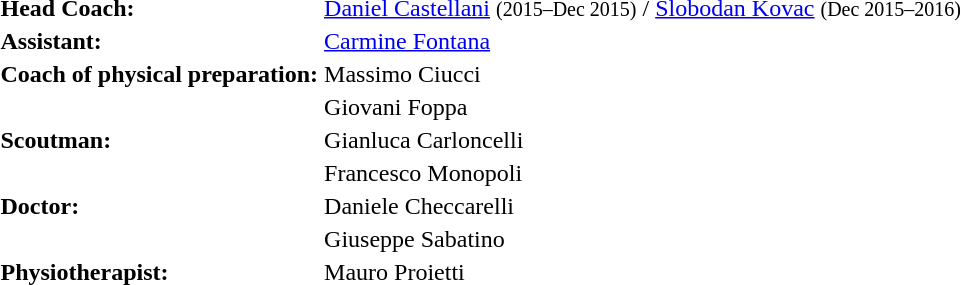<table>
<tr>
<td><strong>Head Coach:</strong></td>
<td><a href='#'>Daniel Castellani</a> <small>(2015–Dec 2015)</small> / <a href='#'>Slobodan Kovac</a> <small>(Dec 2015–2016)</small></td>
</tr>
<tr>
<td><strong>Assistant:</strong></td>
<td><a href='#'>Carmine Fontana</a></td>
</tr>
<tr>
<td><strong>Coach of physical preparation:</strong></td>
<td>Massimo Ciucci</td>
</tr>
<tr>
<td></td>
<td>Giovani Foppa</td>
</tr>
<tr>
<td><strong>Scoutman:</strong></td>
<td>Gianluca Carloncelli</td>
</tr>
<tr>
<td></td>
<td>Francesco Monopoli</td>
</tr>
<tr>
<td><strong>Doctor:</strong></td>
<td>Daniele Checcarelli</td>
</tr>
<tr>
<td></td>
<td>Giuseppe Sabatino</td>
</tr>
<tr>
<td><strong>Physiotherapist:</strong></td>
<td>Mauro Proietti</td>
</tr>
<tr>
</tr>
</table>
